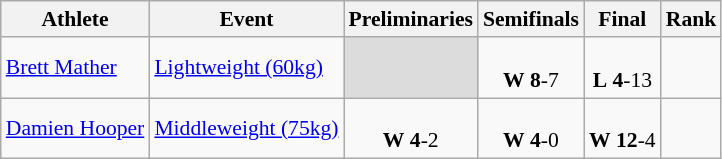<table class="wikitable" style="font-size:90%;">
<tr>
<th>Athlete</th>
<th>Event</th>
<th>Preliminaries</th>
<th>Semifinals</th>
<th>Final</th>
<th>Rank</th>
</tr>
<tr>
<td><a href='#'>Brett Mather</a></td>
<td><a href='#'>Lightweight (60kg)</a></td>
<td style="text-align:center; background:#dcdcdc;"></td>
<td align=center> <br> <strong>W</strong> <strong>8</strong>-7</td>
<td align=center> <br> <strong>L</strong> <strong>4</strong>-13</td>
<td align=center></td>
</tr>
<tr>
<td><a href='#'>Damien Hooper</a></td>
<td><a href='#'>Middleweight (75kg)</a></td>
<td align=center> <br> <strong>W</strong> <strong>4</strong>-2</td>
<td align=center> <br> <strong>W</strong> <strong>4</strong>-0</td>
<td align=center> <br> <strong>W</strong> <strong>12</strong>-4</td>
<td align=center></td>
</tr>
</table>
